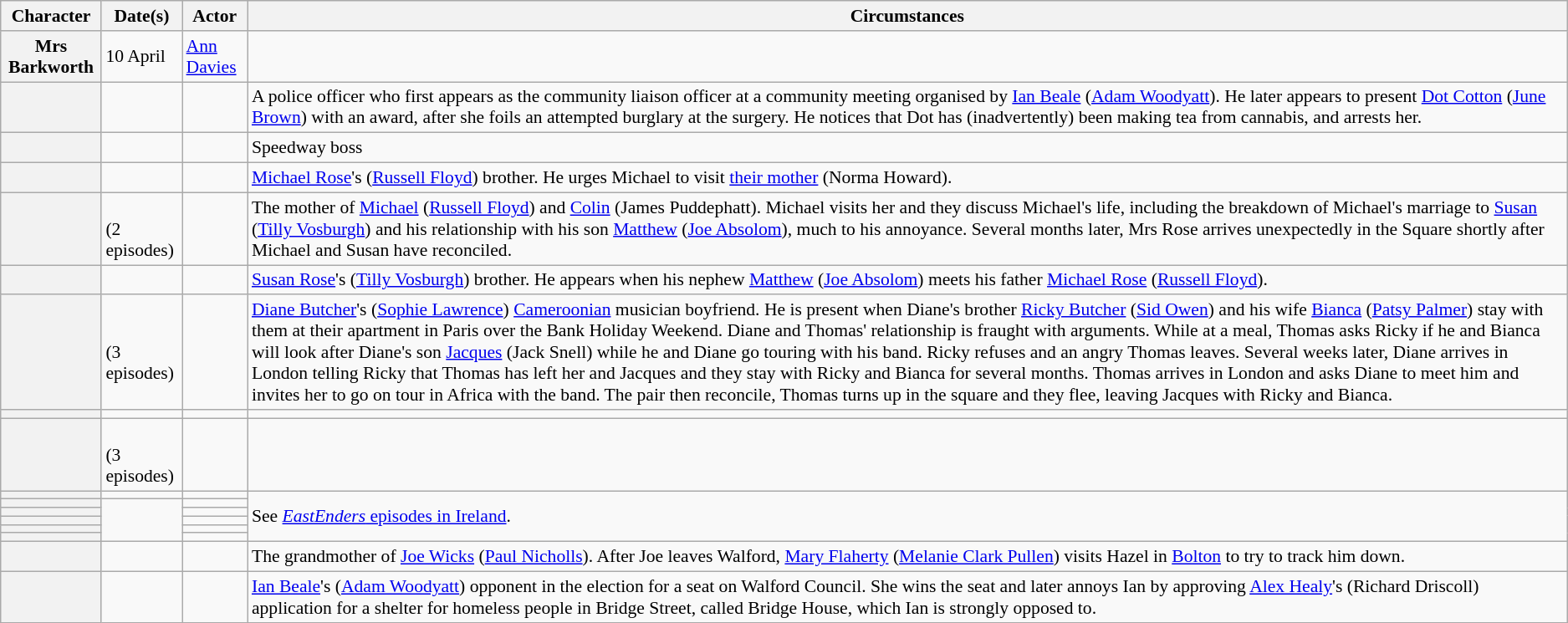<table class="wikitable plainrowheaders" style="font-size:90%">
<tr>
<th scope="col">Character</th>
<th scope="col">Date(s)</th>
<th scope="col">Actor</th>
<th scope="col">Circumstances</th>
</tr>
<tr>
<th><strong>Mrs Barkworth</strong></th>
<td>10 April</td>
<td><a href='#'>Ann Davies</a></td>
<td></td>
</tr>
<tr>
<th scope="row"></th>
<td></td>
<td></td>
<td>A police officer who first appears as the community liaison officer at a community meeting organised by <a href='#'>Ian Beale</a> (<a href='#'>Adam Woodyatt</a>). He later appears to present <a href='#'>Dot Cotton</a> (<a href='#'>June Brown</a>) with an award, after she foils an attempted burglary at the surgery. He notices that Dot has (inadvertently) been making tea from cannabis, and arrests her.</td>
</tr>
<tr>
<th scope="row"></th>
<td></td>
<td></td>
<td> Speedway boss</td>
</tr>
<tr>
<th scope="row"></th>
<td></td>
<td></td>
<td> <a href='#'>Michael Rose</a>'s (<a href='#'>Russell Floyd</a>) brother. He urges Michael to visit <a href='#'>their mother</a> (Norma Howard).</td>
</tr>
<tr>
<th scope="row"></th>
<td><br>(2 episodes)</td>
<td></td>
<td> The mother of <a href='#'>Michael</a> (<a href='#'>Russell Floyd</a>) and <a href='#'>Colin</a> (James Puddephatt). Michael visits her and they discuss Michael's life, including the breakdown of Michael's marriage to <a href='#'>Susan</a> (<a href='#'>Tilly Vosburgh</a>) and his relationship with his son <a href='#'>Matthew</a> (<a href='#'>Joe Absolom</a>), much to his annoyance. Several months later, Mrs Rose arrives unexpectedly in the Square shortly after Michael and Susan have reconciled.</td>
</tr>
<tr>
<th scope="row"></th>
<td></td>
<td></td>
<td> <a href='#'>Susan Rose</a>'s (<a href='#'>Tilly Vosburgh</a>) brother. He appears when his nephew <a href='#'>Matthew</a> (<a href='#'>Joe Absolom</a>) meets his father <a href='#'>Michael Rose</a> (<a href='#'>Russell Floyd</a>).</td>
</tr>
<tr>
<th scope="row"></th>
<td><br>(3 episodes)</td>
<td></td>
<td> <a href='#'>Diane Butcher</a>'s (<a href='#'>Sophie Lawrence</a>) <a href='#'>Cameroonian</a> musician boyfriend. He is present when Diane's brother <a href='#'>Ricky Butcher</a> (<a href='#'>Sid Owen</a>) and his wife <a href='#'>Bianca</a> (<a href='#'>Patsy Palmer</a>) stay with them at their apartment in Paris over the Bank Holiday Weekend. Diane and Thomas' relationship is fraught with arguments. While at a meal, Thomas asks Ricky if he and Bianca will look after Diane's son <a href='#'>Jacques</a> (Jack Snell) while he and Diane go touring with his band. Ricky refuses and an angry Thomas leaves. Several weeks later, Diane arrives in London telling Ricky that Thomas has left her and Jacques and they stay with Ricky and Bianca for several months. Thomas arrives in London and asks Diane to meet him and invites her to go on tour in Africa with the band. The pair then reconcile, Thomas turns up in the square and they flee, leaving Jacques with Ricky and Bianca.</td>
</tr>
<tr>
<th scope="row"></th>
<td></td>
<td></td>
<td></td>
</tr>
<tr>
<th scope="row"></th>
<td><br>(3 episodes)</td>
<td></td>
<td></td>
</tr>
<tr>
<th scope="row"></th>
<td></td>
<td></td>
<td rowspan="6">See <a href='#'><em>EastEnders</em> episodes in Ireland</a>.</td>
</tr>
<tr>
<th scope="row"></th>
<td rowspan="5"></td>
<td></td>
</tr>
<tr>
<th scope="row"></th>
<td></td>
</tr>
<tr>
<th scope="row"></th>
<td></td>
</tr>
<tr>
<th scope="row"></th>
<td></td>
</tr>
<tr>
<th scope="row"></th>
<td></td>
</tr>
<tr>
<th scope="row"></th>
<td></td>
<td></td>
<td> The grandmother of <a href='#'>Joe Wicks</a> (<a href='#'>Paul Nicholls</a>). After Joe leaves Walford, <a href='#'>Mary Flaherty</a> (<a href='#'>Melanie Clark Pullen</a>) visits Hazel in <a href='#'>Bolton</a> to try to track him down.</td>
</tr>
<tr>
<th scope="row"></th>
<td></td>
<td></td>
<td> <a href='#'>Ian Beale</a>'s (<a href='#'>Adam Woodyatt</a>) opponent in the election for a seat on Walford Council. She wins the seat and later annoys Ian by approving <a href='#'>Alex Healy</a>'s (Richard Driscoll) application for a shelter for homeless people in Bridge Street, called Bridge House, which Ian is strongly opposed to.</td>
</tr>
</table>
